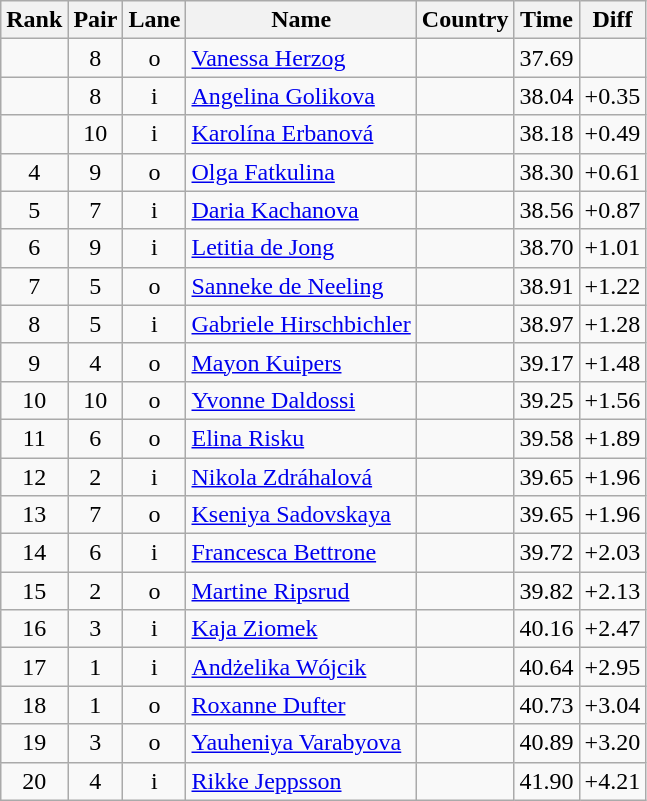<table class="wikitable sortable" style="text-align:center">
<tr>
<th>Rank</th>
<th>Pair</th>
<th>Lane</th>
<th>Name</th>
<th>Country</th>
<th>Time</th>
<th>Diff</th>
</tr>
<tr>
<td></td>
<td>8</td>
<td>o</td>
<td align=left><a href='#'>Vanessa Herzog</a></td>
<td align=left></td>
<td>37.69</td>
<td></td>
</tr>
<tr>
<td></td>
<td>8</td>
<td>i</td>
<td align=left><a href='#'>Angelina Golikova</a></td>
<td align=left></td>
<td>38.04</td>
<td>+0.35</td>
</tr>
<tr>
<td></td>
<td>10</td>
<td>i</td>
<td align=left><a href='#'>Karolína Erbanová</a></td>
<td align=left></td>
<td>38.18</td>
<td>+0.49</td>
</tr>
<tr>
<td>4</td>
<td>9</td>
<td>o</td>
<td align=left><a href='#'>Olga Fatkulina</a></td>
<td align=left></td>
<td>38.30</td>
<td>+0.61</td>
</tr>
<tr>
<td>5</td>
<td>7</td>
<td>i</td>
<td align=left><a href='#'>Daria Kachanova</a></td>
<td align=left></td>
<td>38.56</td>
<td>+0.87</td>
</tr>
<tr>
<td>6</td>
<td>9</td>
<td>i</td>
<td align=left><a href='#'>Letitia de Jong</a></td>
<td align=left></td>
<td>38.70</td>
<td>+1.01</td>
</tr>
<tr>
<td>7</td>
<td>5</td>
<td>o</td>
<td align=left><a href='#'>Sanneke de Neeling</a></td>
<td align=left></td>
<td>38.91</td>
<td>+1.22</td>
</tr>
<tr>
<td>8</td>
<td>5</td>
<td>i</td>
<td align=left><a href='#'>Gabriele Hirschbichler</a></td>
<td align=left></td>
<td>38.97</td>
<td>+1.28</td>
</tr>
<tr>
<td>9</td>
<td>4</td>
<td>o</td>
<td align=left><a href='#'>Mayon Kuipers</a></td>
<td align=left></td>
<td>39.17</td>
<td>+1.48</td>
</tr>
<tr>
<td>10</td>
<td>10</td>
<td>o</td>
<td align=left><a href='#'>Yvonne Daldossi</a></td>
<td align=left></td>
<td>39.25</td>
<td>+1.56</td>
</tr>
<tr>
<td>11</td>
<td>6</td>
<td>o</td>
<td align=left><a href='#'>Elina Risku</a></td>
<td align=left></td>
<td>39.58</td>
<td>+1.89</td>
</tr>
<tr>
<td>12</td>
<td>2</td>
<td>i</td>
<td align=left><a href='#'>Nikola Zdráhalová</a></td>
<td align=left></td>
<td>39.65</td>
<td>+1.96</td>
</tr>
<tr>
<td>13</td>
<td>7</td>
<td>o</td>
<td align=left><a href='#'>Kseniya Sadovskaya</a></td>
<td align=left></td>
<td>39.65</td>
<td>+1.96</td>
</tr>
<tr>
<td>14</td>
<td>6</td>
<td>i</td>
<td align=left><a href='#'>Francesca Bettrone</a></td>
<td align=left></td>
<td>39.72</td>
<td>+2.03</td>
</tr>
<tr>
<td>15</td>
<td>2</td>
<td>o</td>
<td align=left><a href='#'>Martine Ripsrud</a></td>
<td align=left></td>
<td>39.82</td>
<td>+2.13</td>
</tr>
<tr>
<td>16</td>
<td>3</td>
<td>i</td>
<td align=left><a href='#'>Kaja Ziomek</a></td>
<td align=left></td>
<td>40.16</td>
<td>+2.47</td>
</tr>
<tr>
<td>17</td>
<td>1</td>
<td>i</td>
<td align=left><a href='#'>Andżelika Wójcik</a></td>
<td align=left></td>
<td>40.64</td>
<td>+2.95</td>
</tr>
<tr>
<td>18</td>
<td>1</td>
<td>o</td>
<td align=left><a href='#'>Roxanne Dufter</a></td>
<td align=left></td>
<td>40.73</td>
<td>+3.04</td>
</tr>
<tr>
<td>19</td>
<td>3</td>
<td>o</td>
<td align=left><a href='#'>Yauheniya Varabyova</a></td>
<td align=left></td>
<td>40.89</td>
<td>+3.20</td>
</tr>
<tr>
<td>20</td>
<td>4</td>
<td>i</td>
<td align=left><a href='#'>Rikke Jeppsson</a></td>
<td align=left></td>
<td>41.90</td>
<td>+4.21</td>
</tr>
</table>
